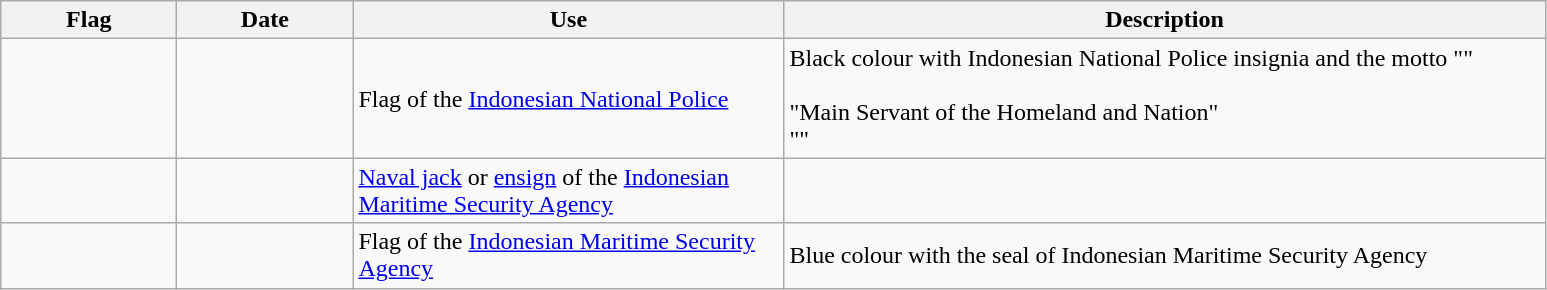<table class="wikitable">
<tr>
<th style="width:110px;">Flag</th>
<th style="width:110px;">Date</th>
<th style="width:280px;">Use</th>
<th style="width:500px;">Description</th>
</tr>
<tr>
<td><br></td>
<td></td>
<td>Flag of the <a href='#'>Indonesian National Police</a></td>
<td>Black colour with Indonesian National Police insignia and the motto ""<br><br>"Main Servant of the Homeland and Nation"<br>
""</td>
</tr>
<tr>
<td></td>
<td></td>
<td><a href='#'>Naval jack</a> or <a href='#'>ensign</a> of the <a href='#'>Indonesian Maritime Security Agency</a></td>
<td></td>
</tr>
<tr>
<td></td>
<td></td>
<td>Flag of the <a href='#'>Indonesian Maritime Security Agency</a></td>
<td>Blue colour with the seal of Indonesian Maritime Security Agency</td>
</tr>
</table>
